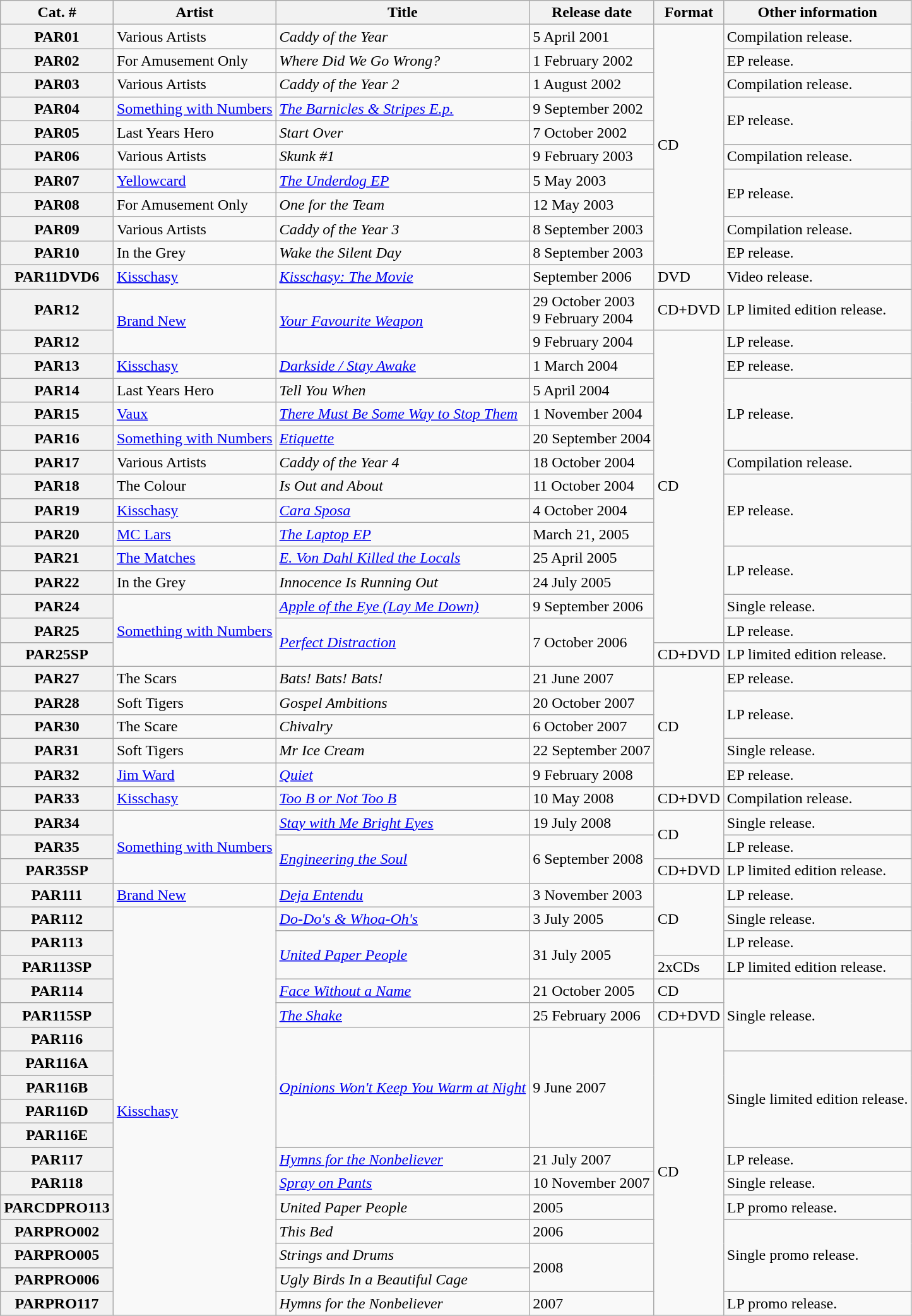<table class="wikitable">
<tr>
<th scope="col">Cat. #</th>
<th scope="col">Artist</th>
<th scope="col">Title</th>
<th scope="col">Release date</th>
<th scope="col">Format</th>
<th scope="col">Other information</th>
</tr>
<tr>
<th scope="row">PAR01</th>
<td>Various Artists</td>
<td><em>Caddy of the Year</em></td>
<td>5 April 2001</td>
<td rowspan="10">CD</td>
<td>Compilation release.</td>
</tr>
<tr>
<th scope="row">PAR02</th>
<td>For Amusement Only</td>
<td><em>Where Did We Go Wrong?</em></td>
<td>1 February 2002</td>
<td>EP release.</td>
</tr>
<tr>
<th scope="row">PAR03</th>
<td>Various Artists</td>
<td><em>Caddy of the Year 2</em></td>
<td>1 August 2002</td>
<td>Compilation release.</td>
</tr>
<tr>
<th scope="row">PAR04</th>
<td><a href='#'>Something with Numbers</a></td>
<td><em><a href='#'>The Barnicles & Stripes E.p.</a></em></td>
<td>9 September 2002</td>
<td rowspan="2">EP release.</td>
</tr>
<tr>
<th scope="row">PAR05</th>
<td>Last Years Hero</td>
<td><em>Start Over</em></td>
<td>7 October 2002</td>
</tr>
<tr>
<th scope="row">PAR06</th>
<td>Various Artists</td>
<td><em>Skunk #1</em></td>
<td>9 February 2003</td>
<td>Compilation release.</td>
</tr>
<tr>
<th scope="row">PAR07</th>
<td><a href='#'>Yellowcard</a></td>
<td><em><a href='#'>The Underdog EP</a></em></td>
<td>5 May 2003</td>
<td rowspan="2">EP release.</td>
</tr>
<tr>
<th scope="row">PAR08</th>
<td>For Amusement Only</td>
<td><em>One for the Team</em></td>
<td>12 May 2003</td>
</tr>
<tr>
<th scope="row">PAR09</th>
<td>Various Artists</td>
<td><em>Caddy of the Year 3</em></td>
<td>8 September 2003</td>
<td>Compilation release.</td>
</tr>
<tr>
<th scope="row">PAR10</th>
<td>In the Grey</td>
<td><em>Wake the Silent Day</em></td>
<td>8 September 2003</td>
<td>EP release.</td>
</tr>
<tr>
<th scope="row">PAR11DVD6</th>
<td><a href='#'>Kisschasy</a></td>
<td><em><a href='#'>Kisschasy: The Movie</a></em></td>
<td>September 2006</td>
<td>DVD</td>
<td>Video release.</td>
</tr>
<tr>
<th scope="row">PAR12</th>
<td rowspan="2"><a href='#'>Brand New</a></td>
<td rowspan="2"><em><a href='#'>Your Favourite Weapon</a></em></td>
<td>29 October 2003<br>9 February 2004</td>
<td>CD+DVD</td>
<td>LP limited edition release.</td>
</tr>
<tr>
<th scope="row">PAR12</th>
<td>9 February 2004</td>
<td rowspan="13">CD</td>
<td>LP release.</td>
</tr>
<tr>
<th scope="row">PAR13</th>
<td><a href='#'>Kisschasy</a></td>
<td><em><a href='#'>Darkside / Stay Awake</a></em></td>
<td>1 March 2004</td>
<td>EP release.</td>
</tr>
<tr>
<th scope="row">PAR14</th>
<td>Last Years Hero</td>
<td><em>Tell You When</em></td>
<td>5 April 2004</td>
<td rowspan="3">LP release.</td>
</tr>
<tr>
<th scope="row">PAR15</th>
<td><a href='#'>Vaux</a></td>
<td><em><a href='#'>There Must Be Some Way to Stop Them</a></em></td>
<td>1 November 2004</td>
</tr>
<tr>
<th scope="row">PAR16</th>
<td><a href='#'>Something with Numbers</a></td>
<td><em><a href='#'>Etiquette</a></em></td>
<td>20 September 2004</td>
</tr>
<tr>
<th scope="row">PAR17</th>
<td>Various Artists</td>
<td><em>Caddy of the Year 4</em></td>
<td>18 October 2004</td>
<td>Compilation release.</td>
</tr>
<tr>
<th scope="row">PAR18</th>
<td>The Colour</td>
<td><em>Is Out and About</em></td>
<td>11 October 2004</td>
<td rowspan="3">EP release.</td>
</tr>
<tr>
<th scope="row">PAR19</th>
<td><a href='#'>Kisschasy</a></td>
<td><em><a href='#'>Cara Sposa</a></em></td>
<td>4 October 2004</td>
</tr>
<tr>
<th scope="row">PAR20</th>
<td><a href='#'>MC Lars</a></td>
<td><em><a href='#'>The Laptop EP</a></em></td>
<td>March 21, 2005</td>
</tr>
<tr>
<th scope="row">PAR21</th>
<td><a href='#'>The Matches</a></td>
<td><em><a href='#'>E. Von Dahl Killed the Locals</a></em></td>
<td>25 April 2005</td>
<td rowspan="2">LP release.</td>
</tr>
<tr>
<th scope="row">PAR22</th>
<td>In the Grey</td>
<td><em>Innocence Is Running Out</em></td>
<td>24 July 2005</td>
</tr>
<tr>
<th scope="row">PAR24</th>
<td rowspan="3"><a href='#'>Something with Numbers</a></td>
<td><em><a href='#'>Apple of the Eye (Lay Me Down)</a></em></td>
<td>9 September 2006</td>
<td>Single release.</td>
</tr>
<tr>
<th scope="row">PAR25</th>
<td rowspan="2"><em><a href='#'>Perfect Distraction</a></em></td>
<td rowspan="2">7 October 2006</td>
<td>LP release.</td>
</tr>
<tr>
<th scope="row">PAR25SP</th>
<td>CD+DVD</td>
<td>LP limited edition release.</td>
</tr>
<tr>
<th scope="row">PAR27</th>
<td>The Scars</td>
<td><em>Bats! Bats! Bats!</em></td>
<td>21 June 2007</td>
<td rowspan="5">CD</td>
<td>EP release.</td>
</tr>
<tr>
<th scope="row">PAR28</th>
<td>Soft Tigers</td>
<td><em>Gospel Ambitions</em></td>
<td>20 October 2007</td>
<td rowspan="2">LP release.</td>
</tr>
<tr>
<th scope="row">PAR30</th>
<td>The Scare</td>
<td><em>Chivalry</em></td>
<td>6 October 2007</td>
</tr>
<tr>
<th scope="row">PAR31</th>
<td>Soft Tigers</td>
<td><em>Mr Ice Cream</em></td>
<td>22 September 2007</td>
<td>Single release.</td>
</tr>
<tr>
<th scope="row">PAR32</th>
<td><a href='#'>Jim Ward</a></td>
<td><em><a href='#'>Quiet</a></em></td>
<td>9 February 2008</td>
<td>EP release.</td>
</tr>
<tr>
<th scope="row">PAR33</th>
<td><a href='#'>Kisschasy</a></td>
<td><em><a href='#'>Too B or Not Too B</a></em></td>
<td>10 May 2008</td>
<td>CD+DVD</td>
<td>Compilation release.</td>
</tr>
<tr>
<th scope="row">PAR34</th>
<td rowspan="3"><a href='#'>Something with Numbers</a></td>
<td><em><a href='#'>Stay with Me Bright Eyes</a></em></td>
<td>19 July 2008</td>
<td rowspan="2">CD</td>
<td>Single release.</td>
</tr>
<tr>
<th scope="row">PAR35</th>
<td rowspan="2"><em><a href='#'>Engineering the Soul</a></em></td>
<td rowspan="2">6 September 2008</td>
<td>LP release.</td>
</tr>
<tr>
<th scope="row">PAR35SP</th>
<td>CD+DVD</td>
<td>LP limited edition release.</td>
</tr>
<tr>
<th scope="row">PAR111</th>
<td><a href='#'>Brand New</a></td>
<td><em><a href='#'>Deja Entendu</a></em></td>
<td>3 November 2003</td>
<td rowspan="3">CD</td>
<td>LP release.</td>
</tr>
<tr>
<th scope="row">PAR112</th>
<td rowspan="17"><a href='#'>Kisschasy</a></td>
<td><em><a href='#'>Do-Do's & Whoa-Oh's</a></em></td>
<td>3 July 2005</td>
<td>Single release.</td>
</tr>
<tr>
<th scope="row">PAR113</th>
<td rowspan="2"><em><a href='#'>United Paper People</a></em></td>
<td rowspan="2">31 July 2005</td>
<td>LP release.</td>
</tr>
<tr>
<th scope="row">PAR113SP</th>
<td>2xCDs</td>
<td>LP limited edition release.</td>
</tr>
<tr>
<th scope="row">PAR114</th>
<td><em><a href='#'>Face Without a Name</a></em></td>
<td>21 October 2005</td>
<td>CD</td>
<td rowspan="3">Single release.</td>
</tr>
<tr>
<th scope="row">PAR115SP</th>
<td><em><a href='#'>The Shake</a></em></td>
<td>25 February 2006</td>
<td>CD+DVD</td>
</tr>
<tr>
<th scope="row">PAR116</th>
<td rowspan="5"><em><a href='#'>Opinions Won't Keep You Warm at Night</a></em></td>
<td rowspan="5">9 June 2007</td>
<td rowspan="12">CD</td>
</tr>
<tr>
<th scope="row">PAR116A</th>
<td rowspan="4">Single limited edition release.</td>
</tr>
<tr>
<th scope="row">PAR116B</th>
</tr>
<tr>
<th scope="row">PAR116D</th>
</tr>
<tr>
<th scope="row">PAR116E</th>
</tr>
<tr>
<th scope="row">PAR117</th>
<td><em><a href='#'>Hymns for the Nonbeliever</a></em></td>
<td>21 July 2007</td>
<td>LP release.</td>
</tr>
<tr>
<th scope="row">PAR118</th>
<td><em><a href='#'>Spray on Pants</a></em></td>
<td>10 November 2007</td>
<td>Single release.</td>
</tr>
<tr>
<th scope="row">PARCDPRO113</th>
<td><em>United Paper People</em></td>
<td>2005</td>
<td>LP promo release.</td>
</tr>
<tr>
<th scope="row">PARPRO002</th>
<td><em>This Bed</em></td>
<td>2006</td>
<td rowspan="3">Single promo release.</td>
</tr>
<tr>
<th scope="row">PARPRO005</th>
<td><em>Strings and Drums</em></td>
<td rowspan="2">2008</td>
</tr>
<tr>
<th scope="row">PARPRO006</th>
<td><em>Ugly Birds In a Beautiful Cage</em></td>
</tr>
<tr>
<th scope="row">PARPRO117</th>
<td><em>Hymns for the Nonbeliever</em></td>
<td>2007</td>
<td>LP promo release.</td>
</tr>
</table>
